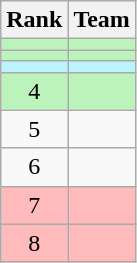<table class=wikitable style="text-align:center;">
<tr>
<th>Rank</th>
<th>Team</th>
</tr>
<tr bgcolor=bbf3bb>
<td></td>
<td align=left></td>
</tr>
<tr bgcolor=bbf3bb>
<td></td>
<td align=left></td>
</tr>
<tr bgcolor=bbf3ff>
<td></td>
<td align=left></td>
</tr>
<tr bgcolor=bbf3bb>
<td>4</td>
<td align=left></td>
</tr>
<tr>
<td>5</td>
<td align=left></td>
</tr>
<tr>
<td>6</td>
<td align=left></td>
</tr>
<tr bgcolor=ffbbbb>
<td>7</td>
<td align=left></td>
</tr>
<tr bgcolor=ffbbbb>
<td>8</td>
<td align=left></td>
</tr>
</table>
